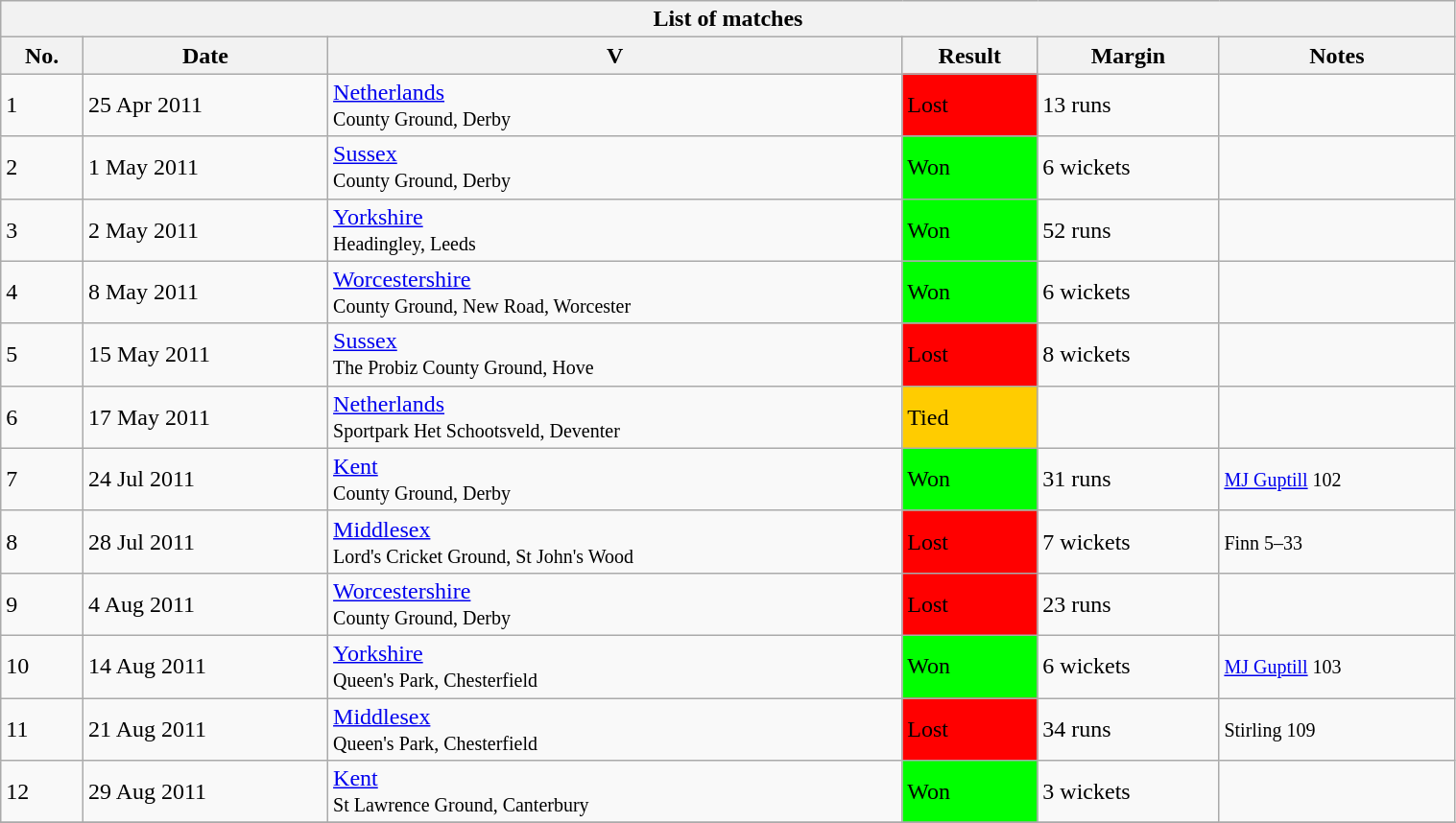<table class="wikitable" width="80%">
<tr>
<th bgcolor="#efefef" colspan=6>List of matches</th>
</tr>
<tr bgcolor="#efefef">
<th>No.</th>
<th>Date</th>
<th>V</th>
<th>Result</th>
<th>Margin</th>
<th>Notes</th>
</tr>
<tr>
<td>1</td>
<td>25 Apr 2011</td>
<td><a href='#'>Netherlands</a><br><small>County Ground, Derby</small></td>
<td bgcolor="#FF0000">Lost</td>
<td>13 runs</td>
<td><small>  </small></td>
</tr>
<tr>
<td>2</td>
<td>1 May 2011</td>
<td><a href='#'>Sussex</a><br><small>County Ground, Derby</small></td>
<td bgcolor="#00FF00">Won</td>
<td>6 wickets</td>
<td><small>  </small></td>
</tr>
<tr>
<td>3</td>
<td>2 May 2011</td>
<td><a href='#'>Yorkshire</a><br><small>Headingley, Leeds</small></td>
<td bgcolor="#00FF00">Won</td>
<td>52 runs</td>
<td><small>  </small></td>
</tr>
<tr>
<td>4</td>
<td>8 May 2011</td>
<td><a href='#'>Worcestershire</a><br><small>County Ground, New Road, Worcester</small></td>
<td bgcolor="#00FF00">Won</td>
<td>6 wickets</td>
<td><small>  </small></td>
</tr>
<tr>
<td>5</td>
<td>15 May 2011</td>
<td><a href='#'>Sussex</a><br><small>The Probiz County Ground, Hove</small></td>
<td bgcolor="#FF0000">Lost</td>
<td>8 wickets</td>
<td><small>  </small></td>
</tr>
<tr>
<td>6</td>
<td>17 May 2011</td>
<td><a href='#'>Netherlands</a><br><small>Sportpark Het Schootsveld, Deventer</small></td>
<td bgcolor="#FFCC00">Tied</td>
<td></td>
<td><small>  </small></td>
</tr>
<tr>
<td>7</td>
<td>24 Jul 2011</td>
<td><a href='#'>Kent</a> <br><small>County Ground, Derby</small></td>
<td bgcolor="#00FF00">Won</td>
<td>31 runs</td>
<td><small> <a href='#'>MJ Guptill</a> 102 </small></td>
</tr>
<tr>
<td>8</td>
<td>28 Jul 2011</td>
<td><a href='#'>Middlesex</a><br><small>Lord's Cricket Ground, St John's Wood</small></td>
<td bgcolor="#FF0000">Lost</td>
<td>7 wickets</td>
<td><small> Finn 5–33 </small></td>
</tr>
<tr>
<td>9</td>
<td>4 Aug 2011</td>
<td><a href='#'>Worcestershire</a><br><small>County Ground, Derby</small></td>
<td bgcolor="#FF0000">Lost</td>
<td>23 runs</td>
<td><small>  </small></td>
</tr>
<tr>
<td>10</td>
<td>14 Aug 2011</td>
<td><a href='#'>Yorkshire</a><br><small>Queen's Park, Chesterfield</small></td>
<td bgcolor="#00FF00">Won</td>
<td>6 wickets</td>
<td><small><a href='#'>MJ Guptill</a> 103 </small></td>
</tr>
<tr>
<td>11</td>
<td>21 Aug 2011</td>
<td><a href='#'>Middlesex</a><br><small>Queen's Park, Chesterfield</small></td>
<td bgcolor="#FF0000">Lost</td>
<td>34 runs</td>
<td><small> Stirling 109 </small></td>
</tr>
<tr>
<td>12</td>
<td>29 Aug 2011</td>
<td><a href='#'>Kent</a> <br><small>St Lawrence Ground, Canterbury</small></td>
<td bgcolor="#00FF00">Won</td>
<td>3 wickets</td>
<td><small>  </small></td>
</tr>
<tr>
</tr>
</table>
